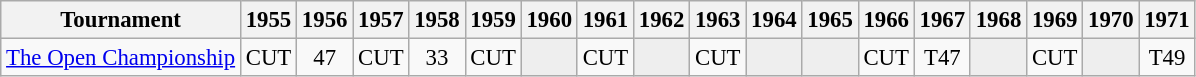<table class="wikitable" style="font-size:95%;text-align:center;">
<tr>
<th>Tournament</th>
<th>1955</th>
<th>1956</th>
<th>1957</th>
<th>1958</th>
<th>1959</th>
<th>1960</th>
<th>1961</th>
<th>1962</th>
<th>1963</th>
<th>1964</th>
<th>1965</th>
<th>1966</th>
<th>1967</th>
<th>1968</th>
<th>1969</th>
<th>1970</th>
<th>1971</th>
</tr>
<tr>
<td><a href='#'>The Open Championship</a></td>
<td>CUT</td>
<td>47</td>
<td>CUT</td>
<td>33</td>
<td>CUT</td>
<td style="background:#eeeeee;"></td>
<td>CUT</td>
<td style="background:#eeeeee;"></td>
<td>CUT</td>
<td style="background:#eeeeee;"></td>
<td style="background:#eeeeee;"></td>
<td>CUT</td>
<td>T47</td>
<td style="background:#eeeeee;"></td>
<td>CUT</td>
<td style="background:#eeeeee;"></td>
<td>T49</td>
</tr>
</table>
